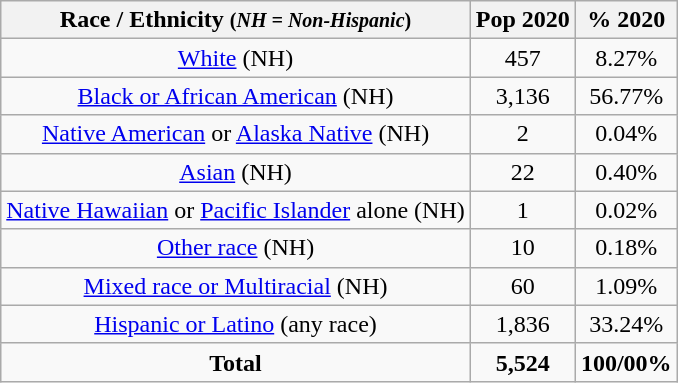<table class="wikitable" style="text-align:center;">
<tr>
<th>Race / Ethnicity <small>(<em>NH = Non-Hispanic</em>)</small></th>
<th partial>Pop 2020</th>
<th>% 2020</th>
</tr>
<tr>
<td><a href='#'>White</a> (NH)</td>
<td>457</td>
<td>8.27%</td>
</tr>
<tr>
<td><a href='#'>Black or African American</a> (NH)</td>
<td>3,136</td>
<td>56.77%</td>
</tr>
<tr>
<td><a href='#'>Native American</a> or <a href='#'>Alaska Native</a> (NH)</td>
<td>2</td>
<td>0.04%</td>
</tr>
<tr>
<td><a href='#'>Asian</a> (NH)</td>
<td>22</td>
<td>0.40%</td>
</tr>
<tr>
<td><a href='#'>Native Hawaiian</a> or <a href='#'>Pacific Islander</a> alone (NH)</td>
<td>1</td>
<td>0.02%</td>
</tr>
<tr>
<td><a href='#'>Other race</a> (NH)</td>
<td>10</td>
<td>0.18%</td>
</tr>
<tr>
<td><a href='#'>Mixed race or Multiracial</a> (NH)</td>
<td>60</td>
<td>1.09%</td>
</tr>
<tr>
<td><a href='#'>Hispanic or Latino</a> (any race)</td>
<td>1,836</td>
<td>33.24%</td>
</tr>
<tr>
<td><strong>Total</strong></td>
<td><strong>5,524</strong></td>
<td><strong>100/00%</strong></td>
</tr>
</table>
